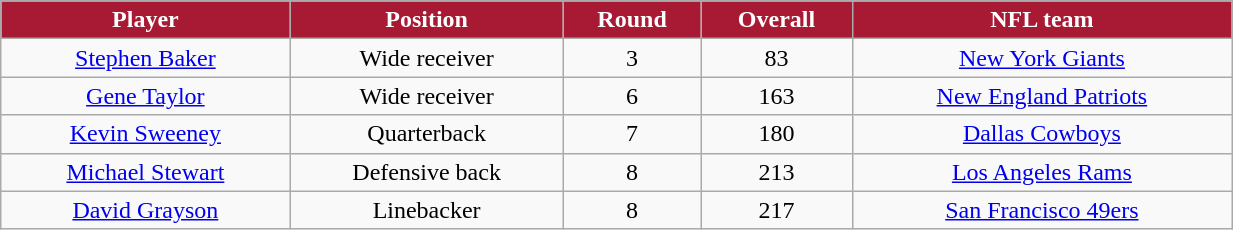<table class="wikitable" width="65%">
<tr align="center"  style="background:#A81933;color:#FFFFFF;">
<td><strong>Player</strong></td>
<td><strong>Position</strong></td>
<td><strong>Round</strong></td>
<td><strong>Overall</strong></td>
<td><strong>NFL team</strong></td>
</tr>
<tr align="center" bgcolor="">
<td><a href='#'>Stephen Baker</a></td>
<td>Wide receiver</td>
<td>3</td>
<td>83</td>
<td><a href='#'>New York Giants</a></td>
</tr>
<tr align="center" bgcolor="">
<td><a href='#'>Gene Taylor</a></td>
<td>Wide receiver</td>
<td>6</td>
<td>163</td>
<td><a href='#'>New England Patriots</a></td>
</tr>
<tr align="center" bgcolor="">
<td><a href='#'>Kevin Sweeney</a></td>
<td>Quarterback</td>
<td>7</td>
<td>180</td>
<td><a href='#'>Dallas Cowboys</a></td>
</tr>
<tr align="center" bgcolor="">
<td><a href='#'>Michael Stewart</a></td>
<td>Defensive back</td>
<td>8</td>
<td>213</td>
<td><a href='#'>Los Angeles Rams</a></td>
</tr>
<tr align="center" bgcolor="">
<td><a href='#'>David Grayson</a></td>
<td>Linebacker</td>
<td>8</td>
<td>217</td>
<td><a href='#'>San Francisco 49ers</a></td>
</tr>
</table>
